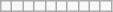<table class="wikitable sortable sortable" style="text-align: center">
<tr>
<td></td>
<td></td>
<td></td>
<td></td>
<td></td>
<td></td>
<td></td>
<td></td>
<td></td>
<td></td>
</tr>
</table>
